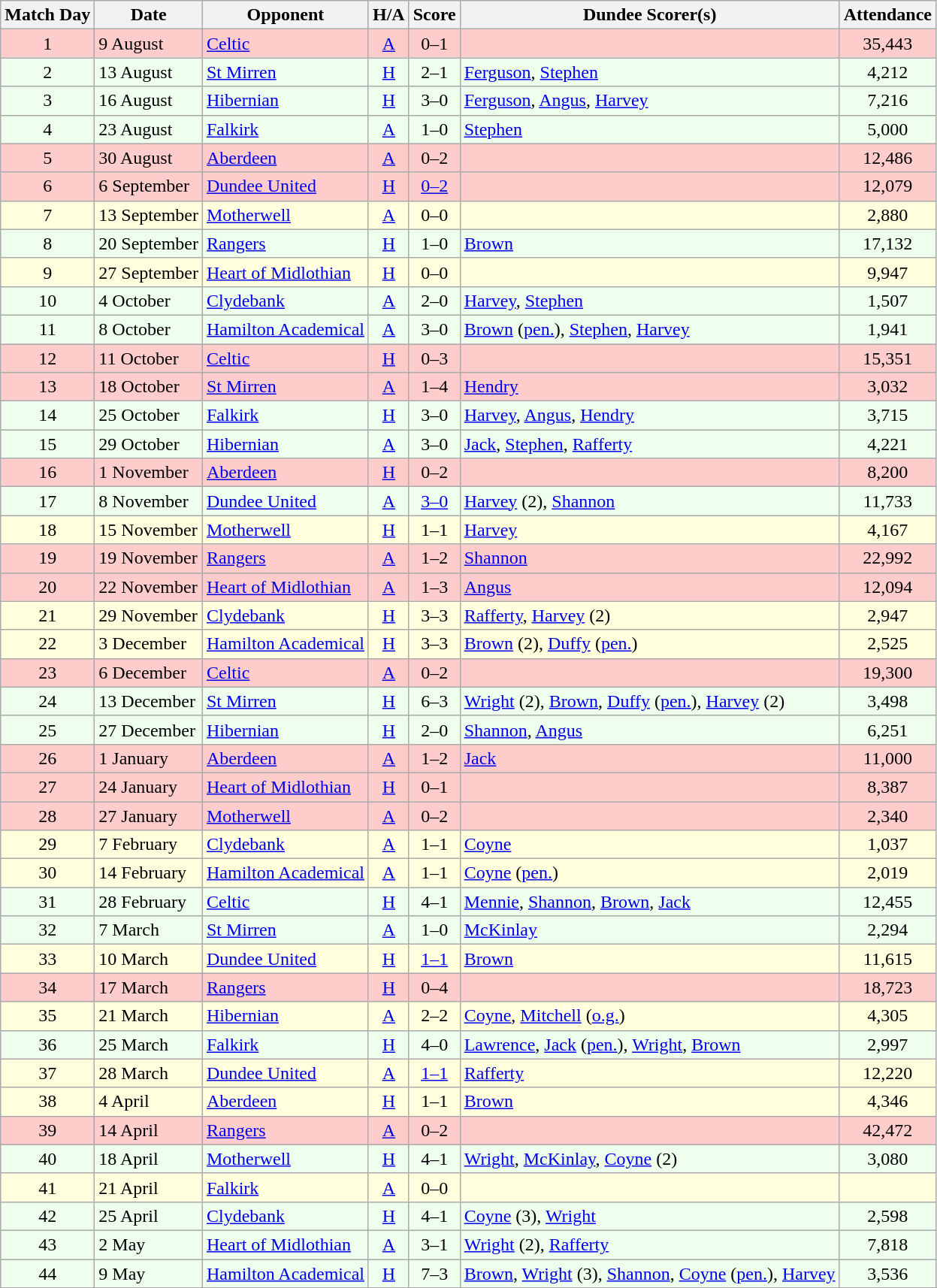<table class="wikitable" style="text-align:center">
<tr>
<th>Match Day</th>
<th>Date</th>
<th>Opponent</th>
<th>H/A</th>
<th>Score</th>
<th>Dundee Scorer(s)</th>
<th>Attendance</th>
</tr>
<tr bgcolor="#FFCCCC">
<td>1</td>
<td align="left">9 August</td>
<td align="left"><a href='#'>Celtic</a></td>
<td><a href='#'>A</a></td>
<td>0–1</td>
<td align="left"></td>
<td>35,443</td>
</tr>
<tr bgcolor="#EEFFEE">
<td>2</td>
<td align="left">13 August</td>
<td align="left"><a href='#'>St Mirren</a></td>
<td><a href='#'>H</a></td>
<td>2–1</td>
<td align="left"><a href='#'>Ferguson</a>, <a href='#'>Stephen</a></td>
<td>4,212</td>
</tr>
<tr bgcolor="#EEFFEE">
<td>3</td>
<td align="left">16 August</td>
<td align="left"><a href='#'>Hibernian</a></td>
<td><a href='#'>H</a></td>
<td>3–0</td>
<td align="left"><a href='#'>Ferguson</a>, <a href='#'>Angus</a>, <a href='#'>Harvey</a></td>
<td>7,216</td>
</tr>
<tr bgcolor="#EEFFEE">
<td>4</td>
<td align="left">23 August</td>
<td align="left"><a href='#'>Falkirk</a></td>
<td><a href='#'>A</a></td>
<td>1–0</td>
<td align="left"><a href='#'>Stephen</a></td>
<td>5,000</td>
</tr>
<tr bgcolor="#FFCCCC">
<td>5</td>
<td align="left">30 August</td>
<td align="left"><a href='#'>Aberdeen</a></td>
<td><a href='#'>A</a></td>
<td>0–2</td>
<td align="left"></td>
<td>12,486</td>
</tr>
<tr bgcolor="#FFCCCC">
<td>6</td>
<td align="left">6 September</td>
<td align="left"><a href='#'>Dundee United</a></td>
<td><a href='#'>H</a></td>
<td><a href='#'>0–2</a></td>
<td align="left"></td>
<td>12,079</td>
</tr>
<tr bgcolor="#FFFFDD">
<td>7</td>
<td align="left">13 September</td>
<td align="left"><a href='#'>Motherwell</a></td>
<td><a href='#'>A</a></td>
<td>0–0</td>
<td align="left"></td>
<td>2,880</td>
</tr>
<tr bgcolor="#EEFFEE">
<td>8</td>
<td align="left">20 September</td>
<td align="left"><a href='#'>Rangers</a></td>
<td><a href='#'>H</a></td>
<td>1–0</td>
<td align="left"><a href='#'>Brown</a></td>
<td>17,132</td>
</tr>
<tr bgcolor="#FFFFDD">
<td>9</td>
<td align="left">27 September</td>
<td align="left"><a href='#'>Heart of Midlothian</a></td>
<td><a href='#'>H</a></td>
<td>0–0</td>
<td align="left"></td>
<td>9,947</td>
</tr>
<tr bgcolor="#EEFFEE">
<td>10</td>
<td align="left">4 October</td>
<td align="left"><a href='#'>Clydebank</a></td>
<td><a href='#'>A</a></td>
<td>2–0</td>
<td align="left"><a href='#'>Harvey</a>, <a href='#'>Stephen</a></td>
<td>1,507</td>
</tr>
<tr bgcolor="#EEFFEE">
<td>11</td>
<td align="left">8 October</td>
<td align="left"><a href='#'>Hamilton Academical</a></td>
<td><a href='#'>A</a></td>
<td>3–0</td>
<td align="left"><a href='#'>Brown</a> (<a href='#'>pen.</a>), <a href='#'>Stephen</a>, <a href='#'>Harvey</a></td>
<td>1,941</td>
</tr>
<tr bgcolor="#FFCCCC">
<td>12</td>
<td align="left">11 October</td>
<td align="left"><a href='#'>Celtic</a></td>
<td><a href='#'>H</a></td>
<td>0–3</td>
<td align="left"></td>
<td>15,351</td>
</tr>
<tr bgcolor="#FFCCCC">
<td>13</td>
<td align="left">18 October</td>
<td align="left"><a href='#'>St Mirren</a></td>
<td><a href='#'>A</a></td>
<td>1–4</td>
<td align="left"><a href='#'>Hendry</a></td>
<td>3,032</td>
</tr>
<tr bgcolor="#EEFFEE">
<td>14</td>
<td align="left">25 October</td>
<td align="left"><a href='#'>Falkirk</a></td>
<td><a href='#'>H</a></td>
<td>3–0</td>
<td align="left"><a href='#'>Harvey</a>, <a href='#'>Angus</a>, <a href='#'>Hendry</a></td>
<td>3,715</td>
</tr>
<tr bgcolor="#EEFFEE">
<td>15</td>
<td align="left">29 October</td>
<td align="left"><a href='#'>Hibernian</a></td>
<td><a href='#'>A</a></td>
<td>3–0</td>
<td align="left"><a href='#'>Jack</a>, <a href='#'>Stephen</a>, <a href='#'>Rafferty</a></td>
<td>4,221</td>
</tr>
<tr bgcolor="#FFCCCC">
<td>16</td>
<td align="left">1 November</td>
<td align="left"><a href='#'>Aberdeen</a></td>
<td><a href='#'>H</a></td>
<td>0–2</td>
<td align="left"></td>
<td>8,200</td>
</tr>
<tr bgcolor="#EEFFEE">
<td>17</td>
<td align="left">8 November</td>
<td align="left"><a href='#'>Dundee United</a></td>
<td><a href='#'>A</a></td>
<td><a href='#'>3–0</a></td>
<td align="left"><a href='#'>Harvey</a> (2), <a href='#'>Shannon</a></td>
<td>11,733</td>
</tr>
<tr bgcolor="#FFFFDD">
<td>18</td>
<td align="left">15 November</td>
<td align="left"><a href='#'>Motherwell</a></td>
<td><a href='#'>H</a></td>
<td>1–1</td>
<td align="left"><a href='#'>Harvey</a></td>
<td>4,167</td>
</tr>
<tr bgcolor="#FFCCCC">
<td>19</td>
<td align="left">19 November</td>
<td align="left"><a href='#'>Rangers</a></td>
<td><a href='#'>A</a></td>
<td>1–2</td>
<td align="left"><a href='#'>Shannon</a></td>
<td>22,992</td>
</tr>
<tr bgcolor="#FFCCCC">
<td>20</td>
<td align="left">22 November</td>
<td align="left"><a href='#'>Heart of Midlothian</a></td>
<td><a href='#'>A</a></td>
<td>1–3</td>
<td align="left"><a href='#'>Angus</a></td>
<td>12,094</td>
</tr>
<tr bgcolor="#FFFFDD">
<td>21</td>
<td align="left">29 November</td>
<td align="left"><a href='#'>Clydebank</a></td>
<td><a href='#'>H</a></td>
<td>3–3</td>
<td align="left"><a href='#'>Rafferty</a>, <a href='#'>Harvey</a> (2)</td>
<td>2,947</td>
</tr>
<tr bgcolor="#FFFFDD">
<td>22</td>
<td align="left">3 December</td>
<td align="left"><a href='#'>Hamilton Academical</a></td>
<td><a href='#'>H</a></td>
<td>3–3</td>
<td align="left"><a href='#'>Brown</a> (2), <a href='#'>Duffy</a> (<a href='#'>pen.</a>)</td>
<td>2,525</td>
</tr>
<tr bgcolor="#FFCCCC">
<td>23</td>
<td align="left">6 December</td>
<td align="left"><a href='#'>Celtic</a></td>
<td><a href='#'>A</a></td>
<td>0–2</td>
<td align="left"></td>
<td>19,300</td>
</tr>
<tr bgcolor="#EEFFEE">
<td>24</td>
<td align="left">13 December</td>
<td align="left"><a href='#'>St Mirren</a></td>
<td><a href='#'>H</a></td>
<td>6–3</td>
<td align="left"><a href='#'>Wright</a> (2), <a href='#'>Brown</a>, <a href='#'>Duffy</a> (<a href='#'>pen.</a>), <a href='#'>Harvey</a> (2)</td>
<td>3,498</td>
</tr>
<tr bgcolor="#EEFFEE">
<td>25</td>
<td align="left">27 December</td>
<td align="left"><a href='#'>Hibernian</a></td>
<td><a href='#'>H</a></td>
<td>2–0</td>
<td align="left"><a href='#'>Shannon</a>, <a href='#'>Angus</a></td>
<td>6,251</td>
</tr>
<tr bgcolor="#FFCCCC">
<td>26</td>
<td align="left">1 January</td>
<td align="left"><a href='#'>Aberdeen</a></td>
<td><a href='#'>A</a></td>
<td>1–2</td>
<td align="left"><a href='#'>Jack</a></td>
<td>11,000</td>
</tr>
<tr bgcolor="#FFCCCC">
<td>27</td>
<td align="left">24 January</td>
<td align="left"><a href='#'>Heart of Midlothian</a></td>
<td><a href='#'>H</a></td>
<td>0–1</td>
<td align="left"></td>
<td>8,387</td>
</tr>
<tr bgcolor="#FFCCCC">
<td>28</td>
<td align="left">27 January</td>
<td align="left"><a href='#'>Motherwell</a></td>
<td><a href='#'>A</a></td>
<td>0–2</td>
<td align="left"></td>
<td>2,340</td>
</tr>
<tr bgcolor="#FFFFDD">
<td>29</td>
<td align="left">7 February</td>
<td align="left"><a href='#'>Clydebank</a></td>
<td><a href='#'>A</a></td>
<td>1–1</td>
<td align="left"><a href='#'>Coyne</a></td>
<td>1,037</td>
</tr>
<tr bgcolor="#FFFFDD">
<td>30</td>
<td align="left">14 February</td>
<td align="left"><a href='#'>Hamilton Academical</a></td>
<td><a href='#'>A</a></td>
<td>1–1</td>
<td align="left"><a href='#'>Coyne</a> (<a href='#'>pen.</a>)</td>
<td>2,019</td>
</tr>
<tr bgcolor="#EEFFEE">
<td>31</td>
<td align="left">28 February</td>
<td align="left"><a href='#'>Celtic</a></td>
<td><a href='#'>H</a></td>
<td>4–1</td>
<td align="left"><a href='#'>Mennie</a>, <a href='#'>Shannon</a>, <a href='#'>Brown</a>, <a href='#'>Jack</a></td>
<td>12,455</td>
</tr>
<tr bgcolor="#EEFFEE">
<td>32</td>
<td align="left">7 March</td>
<td align="left"><a href='#'>St Mirren</a></td>
<td><a href='#'>A</a></td>
<td>1–0</td>
<td align="left"><a href='#'>McKinlay</a></td>
<td>2,294</td>
</tr>
<tr bgcolor="#FFFFDD">
<td>33</td>
<td align="left">10 March</td>
<td align="left"><a href='#'>Dundee United</a></td>
<td><a href='#'>H</a></td>
<td><a href='#'>1–1</a></td>
<td align="left"><a href='#'>Brown</a></td>
<td>11,615</td>
</tr>
<tr bgcolor="#FFCCCC">
<td>34</td>
<td align="left">17 March</td>
<td align="left"><a href='#'>Rangers</a></td>
<td><a href='#'>H</a></td>
<td>0–4</td>
<td align="left"></td>
<td>18,723</td>
</tr>
<tr bgcolor="#FFFFDD">
<td>35</td>
<td align="left">21 March</td>
<td align="left"><a href='#'>Hibernian</a></td>
<td><a href='#'>A</a></td>
<td>2–2</td>
<td align="left"><a href='#'>Coyne</a>, <a href='#'>Mitchell</a> (<a href='#'>o.g.</a>)</td>
<td>4,305</td>
</tr>
<tr bgcolor="#EEFFEE">
<td>36</td>
<td align="left">25 March</td>
<td align="left"><a href='#'>Falkirk</a></td>
<td><a href='#'>H</a></td>
<td>4–0</td>
<td align="left"><a href='#'>Lawrence</a>, <a href='#'>Jack</a> (<a href='#'>pen.</a>), <a href='#'>Wright</a>, <a href='#'>Brown</a></td>
<td>2,997</td>
</tr>
<tr bgcolor="#FFFFDD">
<td>37</td>
<td align="left">28 March</td>
<td align="left"><a href='#'>Dundee United</a></td>
<td><a href='#'>A</a></td>
<td><a href='#'>1–1</a></td>
<td align="left"><a href='#'>Rafferty</a></td>
<td>12,220</td>
</tr>
<tr bgcolor="#FFFFDD">
<td>38</td>
<td align="left">4 April</td>
<td align="left"><a href='#'>Aberdeen</a></td>
<td><a href='#'>H</a></td>
<td>1–1</td>
<td align="left"><a href='#'>Brown</a></td>
<td>4,346</td>
</tr>
<tr bgcolor="#FFCCCC">
<td>39</td>
<td align="left">14 April</td>
<td align="left"><a href='#'>Rangers</a></td>
<td><a href='#'>A</a></td>
<td>0–2</td>
<td align="left"></td>
<td>42,472</td>
</tr>
<tr bgcolor="#EEFFEE">
<td>40</td>
<td align="left">18 April</td>
<td align="left"><a href='#'>Motherwell</a></td>
<td><a href='#'>H</a></td>
<td>4–1</td>
<td align="left"><a href='#'>Wright</a>, <a href='#'>McKinlay</a>, <a href='#'>Coyne</a> (2)</td>
<td>3,080</td>
</tr>
<tr bgcolor="#FFFFDD">
<td>41</td>
<td align="left">21 April</td>
<td align="left"><a href='#'>Falkirk</a></td>
<td><a href='#'>A</a></td>
<td>0–0</td>
<td align="left"></td>
<td></td>
</tr>
<tr bgcolor="#EEFFEE">
<td>42</td>
<td align="left">25 April</td>
<td align="left"><a href='#'>Clydebank</a></td>
<td><a href='#'>H</a></td>
<td>4–1</td>
<td align="left"><a href='#'>Coyne</a> (3), <a href='#'>Wright</a></td>
<td>2,598</td>
</tr>
<tr bgcolor="#EEFFEE">
<td>43</td>
<td align="left">2 May</td>
<td align="left"><a href='#'>Heart of Midlothian</a></td>
<td><a href='#'>A</a></td>
<td>3–1</td>
<td align="left"><a href='#'>Wright</a> (2), <a href='#'>Rafferty</a></td>
<td>7,818</td>
</tr>
<tr bgcolor="#EEFFEE">
<td>44</td>
<td align="left">9 May</td>
<td align="left"><a href='#'>Hamilton Academical</a></td>
<td><a href='#'>H</a></td>
<td>7–3</td>
<td align="left"><a href='#'>Brown</a>, <a href='#'>Wright</a> (3), <a href='#'>Shannon</a>, <a href='#'>Coyne</a> (<a href='#'>pen.</a>), <a href='#'>Harvey</a></td>
<td>3,536</td>
</tr>
</table>
